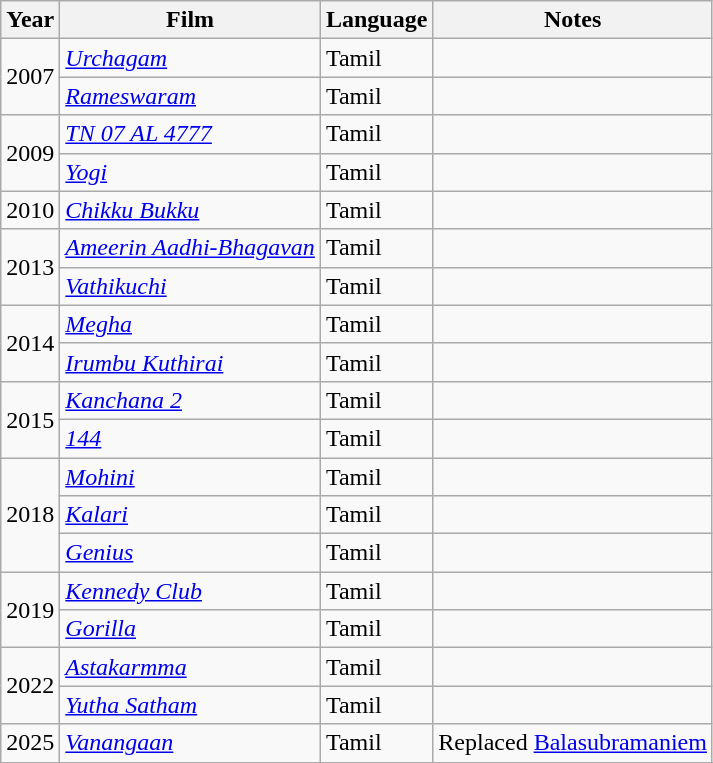<table class="wikitable">
<tr>
<th>Year</th>
<th>Film</th>
<th>Language</th>
<th>Notes</th>
</tr>
<tr>
<td rowspan="2">2007</td>
<td><em><a href='#'>Urchagam</a></em></td>
<td>Tamil</td>
<td></td>
</tr>
<tr>
<td><em><a href='#'>Rameswaram</a></em></td>
<td>Tamil</td>
<td></td>
</tr>
<tr>
<td rowspan="2">2009</td>
<td><em><a href='#'>TN 07 AL 4777</a></em></td>
<td>Tamil</td>
<td></td>
</tr>
<tr>
<td><em><a href='#'>Yogi</a></em></td>
<td>Tamil</td>
<td></td>
</tr>
<tr>
<td>2010</td>
<td><em><a href='#'>Chikku Bukku</a></em></td>
<td>Tamil</td>
<td></td>
</tr>
<tr>
<td rowspan="2">2013</td>
<td><em><a href='#'>Ameerin Aadhi-Bhagavan</a></em></td>
<td>Tamil</td>
<td></td>
</tr>
<tr>
<td><em><a href='#'>Vathikuchi</a></em></td>
<td>Tamil</td>
<td></td>
</tr>
<tr>
<td rowspan="2">2014</td>
<td><em><a href='#'>Megha</a></em></td>
<td>Tamil</td>
<td></td>
</tr>
<tr>
<td><em><a href='#'>Irumbu Kuthirai</a></em></td>
<td>Tamil</td>
<td></td>
</tr>
<tr>
<td rowspan="2">2015</td>
<td><em><a href='#'>Kanchana 2</a></em></td>
<td>Tamil</td>
<td></td>
</tr>
<tr>
<td><em><a href='#'>144</a></em></td>
<td>Tamil</td>
<td></td>
</tr>
<tr>
<td rowspan="3">2018</td>
<td><em><a href='#'>Mohini</a></em></td>
<td>Tamil</td>
<td></td>
</tr>
<tr>
<td><em><a href='#'>Kalari</a></em></td>
<td>Tamil</td>
<td></td>
</tr>
<tr>
<td><em><a href='#'>Genius</a></em></td>
<td>Tamil</td>
<td></td>
</tr>
<tr>
<td rowspan="2">2019</td>
<td><em><a href='#'>Kennedy Club</a></em></td>
<td>Tamil</td>
<td></td>
</tr>
<tr>
<td><em><a href='#'>Gorilla</a></em></td>
<td>Tamil</td>
<td></td>
</tr>
<tr>
<td rowspan="2">2022</td>
<td><em><a href='#'>Astakarmma</a></em></td>
<td>Tamil</td>
<td></td>
</tr>
<tr>
<td><em><a href='#'>Yutha Satham</a></em></td>
<td>Tamil</td>
<td></td>
</tr>
<tr>
<td>2025</td>
<td><em><a href='#'>Vanangaan</a></em></td>
<td>Tamil</td>
<td>Replaced <a href='#'>Balasubramaniem</a></td>
</tr>
<tr>
</tr>
</table>
